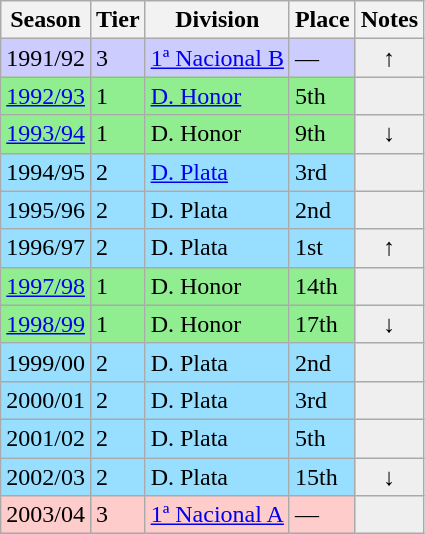<table class="wikitable">
<tr style="background:#f0f6fa;">
<th>Season</th>
<th>Tier</th>
<th>Division</th>
<th>Place</th>
<th>Notes</th>
</tr>
<tr>
<td style="background:#ccccff;">1991/92</td>
<td style="background:#ccccff;">3</td>
<td style="background:#ccccff;"><a href='#'>1ª Nacional B</a></td>
<td style="background:#ccccff;">—</td>
<th style="background:#efefef;">↑</th>
</tr>
<tr>
<td style="background:#90EE90;"><a href='#'>1992/93</a></td>
<td style="background:#90EE90;">1</td>
<td style="background:#90EE90;"><a href='#'>D. Honor</a></td>
<td style="background:#90EE90;">5th</td>
<th style="background:#efefef;"></th>
</tr>
<tr>
<td style="background:#90EE90;"><a href='#'>1993/94</a></td>
<td style="background:#90EE90;">1</td>
<td style="background:#90EE90;">D. Honor</td>
<td style="background:#90EE90;">9th</td>
<th style="background:#efefef;">↓</th>
</tr>
<tr>
<td style="background:#97DEFF;">1994/95</td>
<td style="background:#97DEFF;">2</td>
<td style="background:#97DEFF;"><a href='#'>D. Plata</a></td>
<td style="background:#97DEFF;">3rd</td>
<th style="background:#efefef;"></th>
</tr>
<tr>
<td style="background:#97DEFF;">1995/96</td>
<td style="background:#97DEFF;">2</td>
<td style="background:#97DEFF;">D. Plata</td>
<td style="background:#97DEFF;">2nd</td>
<th style="background:#efefef;"></th>
</tr>
<tr>
<td style="background:#97DEFF;">1996/97</td>
<td style="background:#97DEFF;">2</td>
<td style="background:#97DEFF;">D. Plata</td>
<td style="background:#97DEFF;">1st</td>
<th style="background:#efefef;">↑</th>
</tr>
<tr>
<td style="background:#90EE90;"><a href='#'>1997/98</a></td>
<td style="background:#90EE90;">1</td>
<td style="background:#90EE90;">D. Honor</td>
<td style="background:#90EE90;">14th</td>
<th style="background:#efefef;"></th>
</tr>
<tr>
<td style="background:#90EE90;"><a href='#'>1998/99</a></td>
<td style="background:#90EE90;">1</td>
<td style="background:#90EE90;">D. Honor</td>
<td style="background:#90EE90;">17th</td>
<th style="background:#efefef;">↓</th>
</tr>
<tr>
<td style="background:#97DEFF;">1999/00</td>
<td style="background:#97DEFF;">2</td>
<td style="background:#97DEFF;">D. Plata</td>
<td style="background:#97DEFF;">2nd</td>
<th style="background:#efefef;"></th>
</tr>
<tr>
<td style="background:#97DEFF;">2000/01</td>
<td style="background:#97DEFF;">2</td>
<td style="background:#97DEFF;">D. Plata</td>
<td style="background:#97DEFF;">3rd</td>
<th style="background:#efefef;"></th>
</tr>
<tr>
<td style="background:#97DEFF;">2001/02</td>
<td style="background:#97DEFF;">2</td>
<td style="background:#97DEFF;">D. Plata</td>
<td style="background:#97DEFF;">5th</td>
<th style="background:#efefef;"></th>
</tr>
<tr>
<td style="background:#97DEFF;">2002/03</td>
<td style="background:#97DEFF;">2</td>
<td style="background:#97DEFF;">D. Plata</td>
<td style="background:#97DEFF;">15th</td>
<th style="background:#efefef;">↓</th>
</tr>
<tr>
<td style="background:#FFCCCC;">2003/04</td>
<td style="background:#FFCCCC;">3</td>
<td style="background:#FFCCCC;"><a href='#'>1ª Nacional A</a></td>
<td style="background:#FFCCCC;">—</td>
<th style="background:#efefef;"></th>
</tr>
</table>
